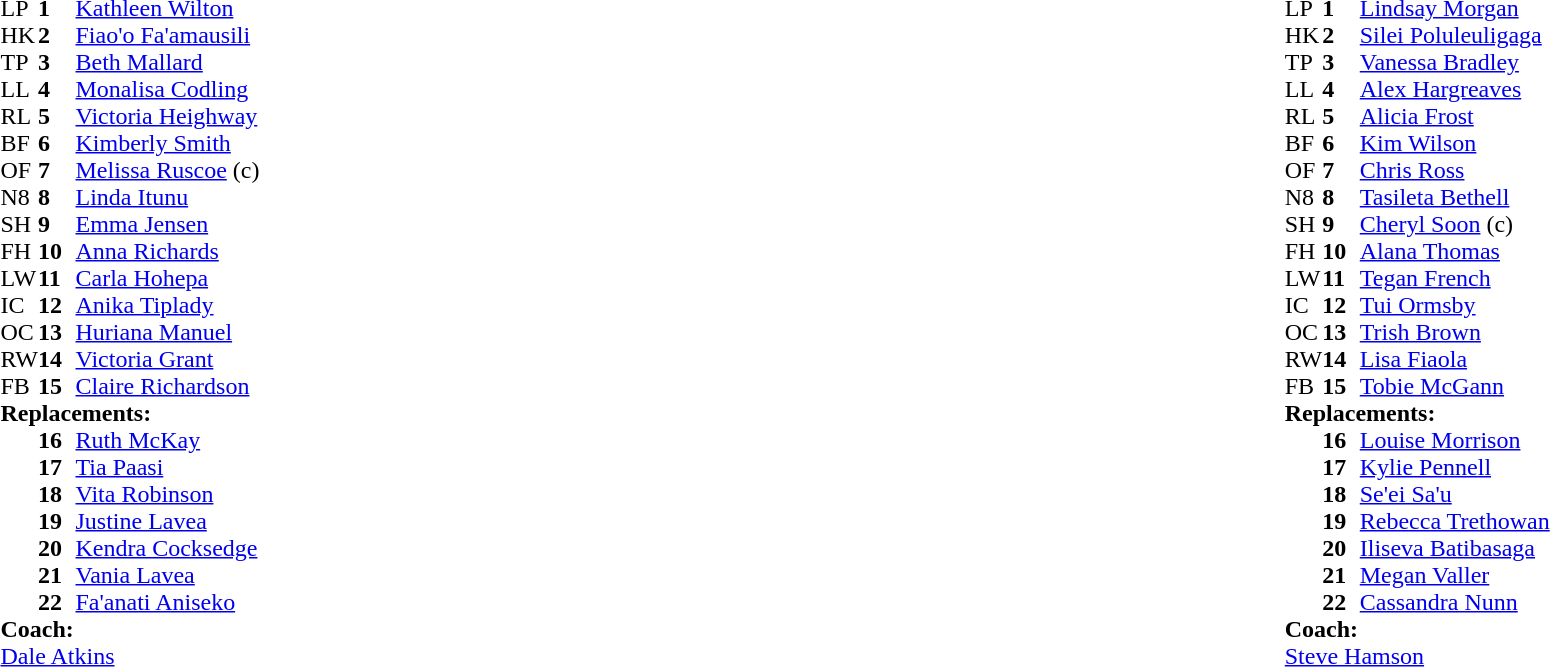<table style="width:100%">
<tr>
<td style="vertical-align:top; width:50%"><br><table cellpadding="0" cellspacing="0">
<tr>
<th width="25"></th>
<th width="25"></th>
</tr>
<tr>
<td>LP</td>
<td><strong>1</strong></td>
<td><a href='#'>Kathleen Wilton</a></td>
<td></td>
<td></td>
</tr>
<tr>
<td>HK</td>
<td><strong>2</strong></td>
<td><a href='#'>Fiao'o Fa'amausili</a></td>
<td></td>
<td></td>
</tr>
<tr>
<td>TP</td>
<td><strong>3</strong></td>
<td><a href='#'>Beth Mallard</a></td>
<td></td>
<td></td>
</tr>
<tr>
<td>LL</td>
<td><strong>4</strong></td>
<td><a href='#'>Monalisa Codling</a></td>
<td></td>
<td></td>
</tr>
<tr>
<td>RL</td>
<td><strong>5</strong></td>
<td><a href='#'>Victoria Heighway</a></td>
<td></td>
<td></td>
</tr>
<tr>
<td>BF</td>
<td><strong>6</strong></td>
<td><a href='#'>Kimberly Smith</a></td>
<td></td>
<td></td>
</tr>
<tr>
<td>OF</td>
<td><strong>7</strong></td>
<td><a href='#'>Melissa Ruscoe</a> (c)</td>
<td></td>
<td></td>
</tr>
<tr>
<td>N8</td>
<td><strong>8</strong></td>
<td><a href='#'>Linda Itunu</a></td>
<td></td>
<td></td>
</tr>
<tr>
<td>SH</td>
<td><strong>9</strong></td>
<td><a href='#'>Emma Jensen</a></td>
<td></td>
<td></td>
</tr>
<tr>
<td>FH</td>
<td><strong>10</strong></td>
<td><a href='#'>Anna Richards</a></td>
<td></td>
<td></td>
</tr>
<tr>
<td>LW</td>
<td><strong>11</strong></td>
<td><a href='#'>Carla Hohepa</a></td>
<td></td>
<td></td>
</tr>
<tr>
<td>IC</td>
<td><strong>12</strong></td>
<td><a href='#'>Anika Tiplady</a></td>
<td></td>
<td></td>
</tr>
<tr>
<td>OC</td>
<td><strong>13</strong></td>
<td><a href='#'>Huriana Manuel</a></td>
<td></td>
<td></td>
</tr>
<tr>
<td>RW</td>
<td><strong>14</strong></td>
<td><a href='#'>Victoria Grant</a></td>
<td></td>
<td></td>
</tr>
<tr>
<td>FB</td>
<td><strong>15</strong></td>
<td><a href='#'>Claire Richardson</a></td>
<td></td>
<td></td>
</tr>
<tr>
<td colspan="3"><strong>Replacements:</strong></td>
</tr>
<tr>
<td></td>
<td><strong>16</strong></td>
<td><a href='#'>Ruth McKay</a></td>
<td></td>
<td></td>
</tr>
<tr>
<td></td>
<td><strong>17</strong></td>
<td><a href='#'>Tia Paasi</a></td>
<td></td>
<td></td>
</tr>
<tr>
<td></td>
<td><strong>18</strong></td>
<td><a href='#'>Vita Robinson</a></td>
<td></td>
<td></td>
</tr>
<tr>
<td></td>
<td><strong>19</strong></td>
<td><a href='#'>Justine Lavea</a></td>
<td></td>
<td></td>
</tr>
<tr>
<td></td>
<td><strong>20</strong></td>
<td><a href='#'>Kendra Cocksedge</a></td>
<td></td>
<td></td>
</tr>
<tr>
<td></td>
<td><strong>21</strong></td>
<td><a href='#'>Vania Lavea</a></td>
<td></td>
<td></td>
</tr>
<tr>
<td></td>
<td><strong>22</strong></td>
<td><a href='#'>Fa'anati Aniseko</a></td>
<td></td>
<td></td>
</tr>
<tr>
<td colspan="3"><strong>Coach:</strong></td>
</tr>
<tr>
<td colspan="4"> <a href='#'>Dale Atkins</a></td>
</tr>
</table>
</td>
<td width="50%" valign="top"><br><table cellpadding="0" cellspacing="0" style="margin:auto">
<tr>
<th width="25"></th>
<th width="25"></th>
</tr>
<tr>
<td>LP</td>
<td><strong>1</strong></td>
<td><a href='#'>Lindsay Morgan</a></td>
<td></td>
<td></td>
</tr>
<tr>
<td>HK</td>
<td><strong>2</strong></td>
<td><a href='#'>Silei Poluleuligaga</a></td>
<td></td>
<td></td>
</tr>
<tr>
<td>TP</td>
<td><strong>3</strong></td>
<td><a href='#'>Vanessa Bradley</a></td>
<td></td>
<td></td>
</tr>
<tr>
<td>LL</td>
<td><strong>4</strong></td>
<td><a href='#'>Alex Hargreaves</a></td>
<td></td>
<td></td>
</tr>
<tr>
<td>RL</td>
<td><strong>5</strong></td>
<td><a href='#'>Alicia Frost</a></td>
<td></td>
<td></td>
</tr>
<tr>
<td>BF</td>
<td><strong>6</strong></td>
<td><a href='#'>Kim Wilson</a></td>
<td></td>
<td></td>
</tr>
<tr>
<td>OF</td>
<td><strong>7</strong></td>
<td><a href='#'>Chris Ross</a></td>
<td></td>
<td></td>
</tr>
<tr>
<td>N8</td>
<td><strong>8</strong></td>
<td><a href='#'>Tasileta Bethell</a></td>
<td></td>
<td></td>
</tr>
<tr>
<td>SH</td>
<td><strong>9</strong></td>
<td><a href='#'>Cheryl Soon</a> (c)</td>
<td></td>
<td></td>
</tr>
<tr>
<td>FH</td>
<td><strong>10</strong></td>
<td><a href='#'>Alana Thomas</a></td>
<td></td>
<td></td>
</tr>
<tr>
<td>LW</td>
<td><strong>11</strong></td>
<td><a href='#'>Tegan French</a></td>
<td></td>
<td></td>
</tr>
<tr>
<td>IC</td>
<td><strong>12</strong></td>
<td><a href='#'>Tui Ormsby</a></td>
<td></td>
<td></td>
</tr>
<tr>
<td>OC</td>
<td><strong>13</strong></td>
<td><a href='#'>Trish Brown</a></td>
<td></td>
<td></td>
</tr>
<tr>
<td>RW</td>
<td><strong>14</strong></td>
<td><a href='#'>Lisa Fiaola</a></td>
<td></td>
<td></td>
</tr>
<tr>
<td>FB</td>
<td><strong>15</strong></td>
<td><a href='#'>Tobie McGann</a></td>
<td></td>
<td></td>
</tr>
<tr>
<td colspan="3"><strong>Replacements:</strong></td>
</tr>
<tr>
<td></td>
<td><strong>16</strong></td>
<td><a href='#'>Louise Morrison</a></td>
<td></td>
<td></td>
</tr>
<tr>
<td></td>
<td><strong>17</strong></td>
<td><a href='#'>Kylie Pennell</a></td>
<td></td>
<td></td>
</tr>
<tr>
<td></td>
<td><strong>18</strong></td>
<td><a href='#'>Se'ei Sa'u</a></td>
<td></td>
<td></td>
</tr>
<tr>
<td></td>
<td><strong>19</strong></td>
<td><a href='#'>Rebecca Trethowan</a></td>
<td></td>
<td></td>
</tr>
<tr>
<td></td>
<td><strong>20</strong></td>
<td><a href='#'>Iliseva Batibasaga</a></td>
<td></td>
<td></td>
</tr>
<tr>
<td></td>
<td><strong>21</strong></td>
<td><a href='#'>Megan Valler</a></td>
<td></td>
<td></td>
</tr>
<tr>
<td></td>
<td><strong>22</strong></td>
<td><a href='#'>Cassandra Nunn</a></td>
<td></td>
<td></td>
</tr>
<tr>
<td colspan="3"><strong>Coach:</strong></td>
</tr>
<tr>
<td colspan="4"> <a href='#'>Steve Hamson</a></td>
</tr>
</table>
</td>
</tr>
</table>
